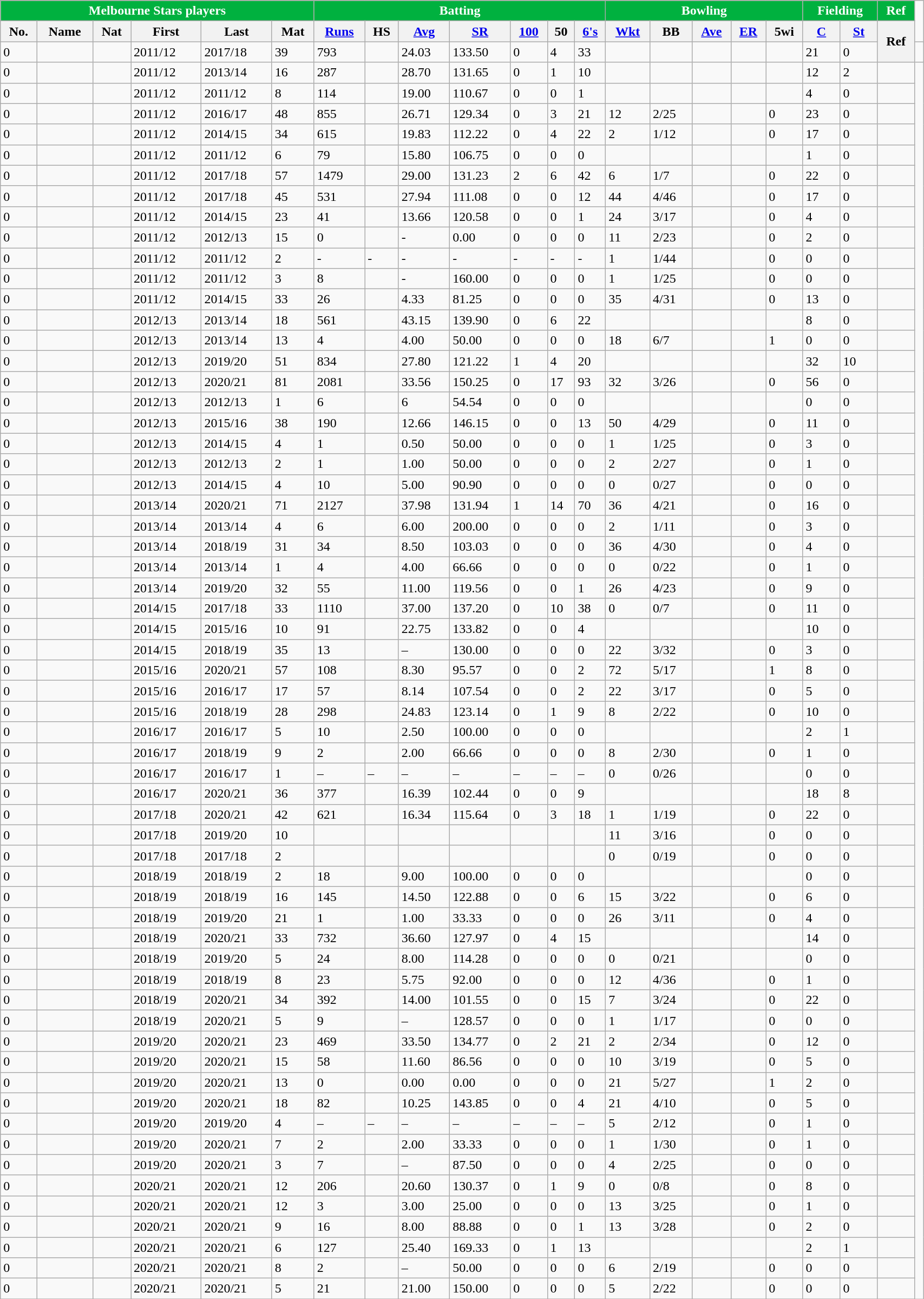<table class="wikitable sortable" width="90%">
<tr align="center">
</tr>
<tr>
<th style="background:#00B13F; color:white" colspan=6>Melbourne Stars players</th>
<th style="background:#00B13F; color:white" colspan=7>Batting</th>
<th style="background:#00B13F; color:white" colspan=5>Bowling</th>
<th style="background:#00B13F; color:white" colspan=2>Fielding</th>
<th style="background:#00B13F; color:white" colspan=1>Ref</th>
</tr>
<tr>
<th>No.</th>
<th>Name</th>
<th>Nat</th>
<th>First</th>
<th>Last</th>
<th>Mat</th>
<th><a href='#'>Runs</a></th>
<th>HS</th>
<th><a href='#'>Avg</a></th>
<th><a href='#'>SR</a></th>
<th><a href='#'>100</a></th>
<th>50</th>
<th><a href='#'>6's</a></th>
<th><a href='#'>Wkt</a></th>
<th>BB</th>
<th><a href='#'>Ave</a></th>
<th><a href='#'>ER</a></th>
<th>5wi</th>
<th><a href='#'>C</a></th>
<th><a href='#'>St</a></th>
<th class="unsortable" rowspan="2">Ref</th>
</tr>
<tr>
<td><span>0</span></td>
<td></td>
<td style="text-align:center;"></td>
<td>2011/12</td>
<td>2017/18</td>
<td>39</td>
<td>793</td>
<td></td>
<td>24.03</td>
<td>133.50</td>
<td>0</td>
<td>4</td>
<td>33</td>
<td></td>
<td></td>
<td></td>
<td></td>
<td></td>
<td>21</td>
<td>0</td>
<td></td>
</tr>
<tr>
<td><span>0</span></td>
<td></td>
<td style="text-align:center;"></td>
<td>2011/12</td>
<td>2013/14</td>
<td>16</td>
<td>287</td>
<td></td>
<td>28.70</td>
<td>131.65</td>
<td>0</td>
<td>1</td>
<td>10</td>
<td></td>
<td></td>
<td></td>
<td></td>
<td></td>
<td>12</td>
<td>2</td>
<td></td>
</tr>
<tr>
<td><span>0</span></td>
<td></td>
<td style="text-align:center;"></td>
<td>2011/12</td>
<td>2011/12</td>
<td>8</td>
<td>114</td>
<td></td>
<td>19.00</td>
<td>110.67</td>
<td>0</td>
<td>0</td>
<td>1</td>
<td></td>
<td></td>
<td></td>
<td></td>
<td></td>
<td>4</td>
<td>0</td>
<td></td>
</tr>
<tr>
<td><span>0</span></td>
<td></td>
<td style="text-align:center;"></td>
<td>2011/12</td>
<td>2016/17</td>
<td>48</td>
<td>855</td>
<td></td>
<td>26.71</td>
<td>129.34</td>
<td>0</td>
<td>3</td>
<td>21</td>
<td>12</td>
<td>2/25</td>
<td></td>
<td></td>
<td>0</td>
<td>23</td>
<td>0</td>
<td></td>
</tr>
<tr>
<td><span>0</span></td>
<td></td>
<td style="text-align:center;"></td>
<td>2011/12</td>
<td>2014/15</td>
<td>34</td>
<td>615</td>
<td></td>
<td>19.83</td>
<td>112.22</td>
<td>0</td>
<td>4</td>
<td>22</td>
<td>2</td>
<td>1/12</td>
<td></td>
<td></td>
<td>0</td>
<td>17</td>
<td>0</td>
<td></td>
</tr>
<tr>
<td><span>0</span></td>
<td></td>
<td style="text-align:center;"></td>
<td>2011/12</td>
<td>2011/12</td>
<td>6</td>
<td>79</td>
<td></td>
<td>15.80</td>
<td>106.75</td>
<td>0</td>
<td>0</td>
<td>0</td>
<td></td>
<td></td>
<td></td>
<td></td>
<td></td>
<td>1</td>
<td>0</td>
<td></td>
</tr>
<tr>
<td><span>0</span></td>
<td></td>
<td style="text-align:center;"></td>
<td>2011/12</td>
<td>2017/18</td>
<td>57</td>
<td>1479</td>
<td></td>
<td>29.00</td>
<td>131.23</td>
<td>2</td>
<td>6</td>
<td>42</td>
<td>6</td>
<td>1/7</td>
<td></td>
<td></td>
<td>0</td>
<td>22</td>
<td>0</td>
<td></td>
</tr>
<tr>
<td><span>0</span></td>
<td></td>
<td style="text-align:center;"></td>
<td>2011/12</td>
<td>2017/18</td>
<td>45</td>
<td>531</td>
<td></td>
<td>27.94</td>
<td>111.08</td>
<td>0</td>
<td>0</td>
<td>12</td>
<td>44</td>
<td>4/46</td>
<td></td>
<td></td>
<td>0</td>
<td>17</td>
<td>0</td>
<td></td>
</tr>
<tr>
<td><span>0</span></td>
<td></td>
<td style="text-align:center;"></td>
<td>2011/12</td>
<td>2014/15</td>
<td>23</td>
<td>41</td>
<td></td>
<td>13.66</td>
<td>120.58</td>
<td>0</td>
<td>0</td>
<td>1</td>
<td>24</td>
<td>3/17</td>
<td></td>
<td></td>
<td>0</td>
<td>4</td>
<td>0</td>
<td></td>
</tr>
<tr>
<td><span>0</span></td>
<td></td>
<td style="text-align:center;"></td>
<td>2011/12</td>
<td>2012/13</td>
<td>15</td>
<td>0</td>
<td></td>
<td>-</td>
<td>0.00</td>
<td>0</td>
<td>0</td>
<td>0</td>
<td>11</td>
<td>2/23</td>
<td></td>
<td></td>
<td>0</td>
<td>2</td>
<td>0</td>
<td></td>
</tr>
<tr>
<td><span>0</span></td>
<td></td>
<td style="text-align:center;"></td>
<td>2011/12</td>
<td>2011/12</td>
<td>2</td>
<td>-</td>
<td>-</td>
<td>-</td>
<td>-</td>
<td>-</td>
<td>-</td>
<td>-</td>
<td>1</td>
<td>1/44</td>
<td></td>
<td></td>
<td>0</td>
<td>0</td>
<td>0</td>
<td></td>
</tr>
<tr>
<td><span>0</span></td>
<td></td>
<td style="text-align:center;"></td>
<td>2011/12</td>
<td>2011/12</td>
<td>3</td>
<td>8</td>
<td></td>
<td>-</td>
<td>160.00</td>
<td>0</td>
<td>0</td>
<td>0</td>
<td>1</td>
<td>1/25</td>
<td></td>
<td></td>
<td>0</td>
<td>0</td>
<td>0</td>
<td></td>
</tr>
<tr>
<td><span>0</span></td>
<td></td>
<td style="text-align:center;"></td>
<td>2011/12</td>
<td>2014/15</td>
<td>33</td>
<td>26</td>
<td></td>
<td>4.33</td>
<td>81.25</td>
<td>0</td>
<td>0</td>
<td>0</td>
<td>35</td>
<td>4/31</td>
<td></td>
<td></td>
<td>0</td>
<td>13</td>
<td>0</td>
<td></td>
</tr>
<tr>
<td><span>0</span></td>
<td></td>
<td style="text-align:center;"></td>
<td>2012/13</td>
<td>2013/14</td>
<td>18</td>
<td>561</td>
<td></td>
<td>43.15</td>
<td>139.90</td>
<td>0</td>
<td>6</td>
<td>22</td>
<td></td>
<td></td>
<td></td>
<td></td>
<td></td>
<td>8</td>
<td>0</td>
<td></td>
</tr>
<tr>
<td><span>0</span></td>
<td></td>
<td style="text-align:center;"></td>
<td>2012/13</td>
<td>2013/14</td>
<td>13</td>
<td>4</td>
<td></td>
<td>4.00</td>
<td>50.00</td>
<td>0</td>
<td>0</td>
<td>0</td>
<td>18</td>
<td>6/7</td>
<td></td>
<td></td>
<td>1</td>
<td>0</td>
<td>0</td>
<td></td>
</tr>
<tr>
<td><span>0</span></td>
<td></td>
<td style="text-align:center;"></td>
<td>2012/13</td>
<td>2019/20</td>
<td>51</td>
<td>834</td>
<td></td>
<td>27.80</td>
<td>121.22</td>
<td>1</td>
<td>4</td>
<td>20</td>
<td></td>
<td></td>
<td></td>
<td></td>
<td></td>
<td>32</td>
<td>10</td>
<td></td>
</tr>
<tr>
<td><span>0</span></td>
<td><strong></strong></td>
<td style="text-align:center;"></td>
<td>2012/13</td>
<td>2020/21</td>
<td>81</td>
<td>2081</td>
<td></td>
<td>33.56</td>
<td>150.25</td>
<td>0</td>
<td>17</td>
<td>93</td>
<td>32</td>
<td>3/26</td>
<td></td>
<td></td>
<td>0</td>
<td>56</td>
<td>0</td>
<td></td>
</tr>
<tr>
<td><span>0</span></td>
<td></td>
<td style="text-align:center;"></td>
<td>2012/13</td>
<td>2012/13</td>
<td>1</td>
<td>6</td>
<td></td>
<td>6</td>
<td>54.54</td>
<td>0</td>
<td>0</td>
<td>0</td>
<td></td>
<td></td>
<td></td>
<td></td>
<td></td>
<td>0</td>
<td>0</td>
<td></td>
</tr>
<tr>
<td><span>0</span></td>
<td></td>
<td style="text-align:center;"></td>
<td>2012/13</td>
<td>2015/16</td>
<td>38</td>
<td>190</td>
<td></td>
<td>12.66</td>
<td>146.15</td>
<td>0</td>
<td>0</td>
<td>13</td>
<td>50</td>
<td>4/29</td>
<td></td>
<td></td>
<td>0</td>
<td>11</td>
<td>0</td>
<td></td>
</tr>
<tr>
<td><span>0</span></td>
<td></td>
<td style="text-align:center;"></td>
<td>2012/13</td>
<td>2014/15</td>
<td>4</td>
<td>1</td>
<td></td>
<td>0.50</td>
<td>50.00</td>
<td>0</td>
<td>0</td>
<td>0</td>
<td>1</td>
<td>1/25</td>
<td></td>
<td></td>
<td>0</td>
<td>3</td>
<td>0</td>
<td></td>
</tr>
<tr>
<td><span>0</span></td>
<td></td>
<td style="text-align:center;"></td>
<td>2012/13</td>
<td>2012/13</td>
<td>2</td>
<td>1</td>
<td></td>
<td>1.00</td>
<td>50.00</td>
<td>0</td>
<td>0</td>
<td>0</td>
<td>2</td>
<td>2/27</td>
<td></td>
<td></td>
<td>0</td>
<td>1</td>
<td>0</td>
<td></td>
</tr>
<tr>
<td><span>0</span></td>
<td></td>
<td style="text-align:center;"></td>
<td>2012/13</td>
<td>2014/15</td>
<td>4</td>
<td>10</td>
<td></td>
<td>5.00</td>
<td>90.90</td>
<td>0</td>
<td>0</td>
<td>0</td>
<td>0</td>
<td>0/27</td>
<td></td>
<td></td>
<td>0</td>
<td>0</td>
<td>0</td>
<td></td>
</tr>
<tr>
<td><span>0</span></td>
<td><strong></strong></td>
<td style="text-align:center;"></td>
<td>2013/14</td>
<td>2020/21</td>
<td>71</td>
<td>2127</td>
<td></td>
<td>37.98</td>
<td>131.94</td>
<td>1</td>
<td>14</td>
<td>70</td>
<td>36</td>
<td>4/21</td>
<td></td>
<td></td>
<td>0</td>
<td>16</td>
<td>0</td>
<td></td>
</tr>
<tr>
<td><span>0</span></td>
<td></td>
<td style="text-align:center;"></td>
<td>2013/14</td>
<td>2013/14</td>
<td>4</td>
<td>6</td>
<td></td>
<td>6.00</td>
<td>200.00</td>
<td>0</td>
<td>0</td>
<td>0</td>
<td>2</td>
<td>1/11</td>
<td></td>
<td></td>
<td>0</td>
<td>3</td>
<td>0</td>
<td></td>
</tr>
<tr>
<td><span>0</span></td>
<td></td>
<td style="text-align:center;"></td>
<td>2013/14</td>
<td>2018/19</td>
<td>31</td>
<td>34</td>
<td></td>
<td>8.50</td>
<td>103.03</td>
<td>0</td>
<td>0</td>
<td>0</td>
<td>36</td>
<td>4/30</td>
<td></td>
<td></td>
<td>0</td>
<td>4</td>
<td>0</td>
<td></td>
</tr>
<tr>
<td><span>0</span></td>
<td></td>
<td style="text-align:center;"></td>
<td>2013/14</td>
<td>2013/14</td>
<td>1</td>
<td>4</td>
<td></td>
<td>4.00</td>
<td>66.66</td>
<td>0</td>
<td>0</td>
<td>0</td>
<td>0</td>
<td>0/22</td>
<td></td>
<td></td>
<td>0</td>
<td>1</td>
<td>0</td>
<td></td>
</tr>
<tr>
<td><span>0</span></td>
<td></td>
<td style="text-align:center;"></td>
<td>2013/14</td>
<td>2019/20</td>
<td>32</td>
<td>55</td>
<td></td>
<td>11.00</td>
<td>119.56</td>
<td>0</td>
<td>0</td>
<td>1</td>
<td>26</td>
<td>4/23</td>
<td></td>
<td></td>
<td>0</td>
<td>9</td>
<td>0</td>
<td></td>
</tr>
<tr>
<td><span>0</span></td>
<td></td>
<td style="text-align:center;"></td>
<td>2014/15</td>
<td>2017/18</td>
<td>33</td>
<td>1110</td>
<td></td>
<td>37.00</td>
<td>137.20</td>
<td>0</td>
<td>10</td>
<td>38</td>
<td>0</td>
<td>0/7</td>
<td></td>
<td></td>
<td>0</td>
<td>11</td>
<td>0</td>
<td></td>
</tr>
<tr>
<td><span>0</span></td>
<td></td>
<td style="text-align:center;"></td>
<td>2014/15</td>
<td>2015/16</td>
<td>10</td>
<td>91</td>
<td></td>
<td>22.75</td>
<td>133.82</td>
<td>0</td>
<td>0</td>
<td>4</td>
<td></td>
<td></td>
<td></td>
<td></td>
<td></td>
<td>10</td>
<td>0</td>
<td></td>
</tr>
<tr>
<td><span>0</span></td>
<td></td>
<td style="text-align:center;"></td>
<td>2014/15</td>
<td>2018/19</td>
<td>35</td>
<td>13</td>
<td></td>
<td>–</td>
<td>130.00</td>
<td>0</td>
<td>0</td>
<td>0</td>
<td>22</td>
<td>3/32</td>
<td></td>
<td></td>
<td>0</td>
<td>3</td>
<td>0</td>
<td></td>
</tr>
<tr>
<td><span>0</span></td>
<td><strong></strong></td>
<td style="text-align:center;"></td>
<td>2015/16</td>
<td>2020/21</td>
<td>57</td>
<td>108</td>
<td></td>
<td>8.30</td>
<td>95.57</td>
<td>0</td>
<td>0</td>
<td>2</td>
<td>72</td>
<td>5/17</td>
<td></td>
<td></td>
<td>1</td>
<td>8</td>
<td>0</td>
<td></td>
</tr>
<tr>
<td><span>0</span></td>
<td></td>
<td style="text-align:center;"></td>
<td>2015/16</td>
<td>2016/17</td>
<td>17</td>
<td>57</td>
<td></td>
<td>8.14</td>
<td>107.54</td>
<td>0</td>
<td>0</td>
<td>2</td>
<td>22</td>
<td>3/17</td>
<td></td>
<td></td>
<td>0</td>
<td>5</td>
<td>0</td>
<td></td>
</tr>
<tr>
<td><span>0</span></td>
<td></td>
<td style="text-align:center;"></td>
<td>2015/16</td>
<td>2018/19</td>
<td>28</td>
<td>298</td>
<td></td>
<td>24.83</td>
<td>123.14</td>
<td>0</td>
<td>1</td>
<td>9</td>
<td>8</td>
<td>2/22</td>
<td></td>
<td></td>
<td>0</td>
<td>10</td>
<td>0</td>
<td></td>
</tr>
<tr>
<td><span>0</span></td>
<td></td>
<td style="text-align:center;"></td>
<td>2016/17</td>
<td>2016/17</td>
<td>5</td>
<td>10</td>
<td></td>
<td>2.50</td>
<td>100.00</td>
<td>0</td>
<td>0</td>
<td>0</td>
<td></td>
<td></td>
<td></td>
<td></td>
<td></td>
<td>2</td>
<td>1</td>
<td></td>
</tr>
<tr>
<td><span>0</span></td>
<td></td>
<td style="text-align:center;"></td>
<td>2016/17</td>
<td>2018/19</td>
<td>9</td>
<td>2</td>
<td></td>
<td>2.00</td>
<td>66.66</td>
<td>0</td>
<td>0</td>
<td>0</td>
<td>8</td>
<td>2/30</td>
<td></td>
<td></td>
<td>0</td>
<td>1</td>
<td>0</td>
<td></td>
</tr>
<tr>
<td><span>0</span></td>
<td></td>
<td style="text-align:center;"><br></td>
<td>2016/17</td>
<td>2016/17</td>
<td>1</td>
<td>–</td>
<td>–</td>
<td>–</td>
<td>–</td>
<td>–</td>
<td>–</td>
<td>–</td>
<td>0</td>
<td>0/26</td>
<td></td>
<td></td>
<td></td>
<td>0</td>
<td>0</td>
<td></td>
</tr>
<tr>
<td><span>0</span></td>
<td><strong></strong></td>
<td style="text-align:center;"></td>
<td>2016/17</td>
<td>2020/21</td>
<td>36</td>
<td>377</td>
<td></td>
<td>16.39</td>
<td>102.44</td>
<td>0</td>
<td>0</td>
<td>9</td>
<td></td>
<td></td>
<td></td>
<td></td>
<td></td>
<td>18</td>
<td>8</td>
<td></td>
</tr>
<tr>
<td><span>0</span></td>
<td></td>
<td style="text-align:center;"></td>
<td>2017/18</td>
<td>2020/21</td>
<td>42</td>
<td>621</td>
<td></td>
<td>16.34</td>
<td>115.64</td>
<td>0</td>
<td>3</td>
<td>18</td>
<td>1</td>
<td>1/19</td>
<td></td>
<td></td>
<td>0</td>
<td>22</td>
<td>0</td>
<td></td>
</tr>
<tr>
<td><span>0</span></td>
<td><strong></strong></td>
<td style="text-align:center;"></td>
<td>2017/18</td>
<td>2019/20</td>
<td>10</td>
<td></td>
<td></td>
<td></td>
<td></td>
<td></td>
<td></td>
<td></td>
<td>11</td>
<td>3/16</td>
<td></td>
<td></td>
<td>0</td>
<td>0</td>
<td>0</td>
<td></td>
</tr>
<tr>
<td><span>0</span></td>
<td></td>
<td style="text-align:center;"></td>
<td>2017/18</td>
<td>2017/18</td>
<td>2</td>
<td></td>
<td></td>
<td></td>
<td></td>
<td></td>
<td></td>
<td></td>
<td>0</td>
<td>0/19</td>
<td></td>
<td></td>
<td>0</td>
<td>0</td>
<td>0</td>
<td></td>
</tr>
<tr>
<td><span>0</span></td>
<td></td>
<td style="text-align:center;"></td>
<td>2018/19</td>
<td>2018/19</td>
<td>2</td>
<td>18</td>
<td></td>
<td>9.00</td>
<td>100.00</td>
<td>0</td>
<td>0</td>
<td>0</td>
<td></td>
<td></td>
<td></td>
<td></td>
<td></td>
<td>0</td>
<td>0</td>
<td></td>
</tr>
<tr>
<td><span>0</span></td>
<td></td>
<td style="text-align:center;"></td>
<td>2018/19</td>
<td>2018/19</td>
<td>16</td>
<td>145</td>
<td></td>
<td>14.50</td>
<td>122.88</td>
<td>0</td>
<td>0</td>
<td>6</td>
<td>15</td>
<td>3/22</td>
<td></td>
<td></td>
<td>0</td>
<td>6</td>
<td>0</td>
<td></td>
</tr>
<tr>
<td><span>0</span></td>
<td></td>
<td style="text-align:center;"></td>
<td>2018/19</td>
<td>2019/20</td>
<td>21</td>
<td>1</td>
<td></td>
<td>1.00</td>
<td>33.33</td>
<td>0</td>
<td>0</td>
<td>0</td>
<td>26</td>
<td>3/11</td>
<td></td>
<td></td>
<td>0</td>
<td>4</td>
<td>0</td>
<td></td>
</tr>
<tr>
<td><span>0</span></td>
<td><strong></strong></td>
<td style="text-align:center;"><br></td>
<td>2018/19</td>
<td>2020/21</td>
<td>33</td>
<td>732</td>
<td></td>
<td>36.60</td>
<td>127.97</td>
<td>0</td>
<td>4</td>
<td>15</td>
<td></td>
<td></td>
<td></td>
<td></td>
<td></td>
<td>14</td>
<td>0</td>
<td></td>
</tr>
<tr>
<td><span>0</span></td>
<td></td>
<td style="text-align:center;"></td>
<td>2018/19</td>
<td>2019/20</td>
<td>5</td>
<td>24</td>
<td></td>
<td>8.00</td>
<td>114.28</td>
<td>0</td>
<td>0</td>
<td>0</td>
<td>0</td>
<td>0/21</td>
<td></td>
<td></td>
<td></td>
<td>0</td>
<td>0</td>
<td></td>
</tr>
<tr>
<td><span>0</span></td>
<td></td>
<td style="text-align:center;"></td>
<td>2018/19</td>
<td>2018/19</td>
<td>8</td>
<td>23</td>
<td></td>
<td>5.75</td>
<td>92.00</td>
<td>0</td>
<td>0</td>
<td>0</td>
<td>12</td>
<td>4/36</td>
<td></td>
<td></td>
<td>0</td>
<td>1</td>
<td>0</td>
<td></td>
</tr>
<tr>
<td><span>0</span></td>
<td><strong></strong></td>
<td style="text-align:center;"></td>
<td>2018/19</td>
<td>2020/21</td>
<td>34</td>
<td>392</td>
<td></td>
<td>14.00</td>
<td>101.55</td>
<td>0</td>
<td>0</td>
<td>15</td>
<td>7</td>
<td>3/24</td>
<td></td>
<td></td>
<td>0</td>
<td>22</td>
<td>0</td>
<td></td>
</tr>
<tr>
<td><span>0</span></td>
<td><strong></strong></td>
<td style="text-align:center;"></td>
<td>2018/19</td>
<td>2020/21</td>
<td>5</td>
<td>9</td>
<td></td>
<td>–</td>
<td>128.57</td>
<td>0</td>
<td>0</td>
<td>0</td>
<td>1</td>
<td>1/17</td>
<td></td>
<td></td>
<td>0</td>
<td>0</td>
<td>0</td>
<td></td>
</tr>
<tr>
<td><span>0</span></td>
<td><strong></strong></td>
<td style="text-align:center;"></td>
<td>2019/20</td>
<td>2020/21</td>
<td>23</td>
<td>469</td>
<td></td>
<td>33.50</td>
<td>134.77</td>
<td>0</td>
<td>2</td>
<td>21</td>
<td>2</td>
<td>2/34</td>
<td></td>
<td></td>
<td>0</td>
<td>12</td>
<td>0</td>
<td></td>
</tr>
<tr>
<td><span>0</span></td>
<td><strong></strong></td>
<td style="text-align:center;"></td>
<td>2019/20</td>
<td>2020/21</td>
<td>15</td>
<td>58</td>
<td></td>
<td>11.60</td>
<td>86.56</td>
<td>0</td>
<td>0</td>
<td>0</td>
<td>10</td>
<td>3/19</td>
<td></td>
<td></td>
<td>0</td>
<td>5</td>
<td>0</td>
<td></td>
</tr>
<tr>
<td><span>0</span></td>
<td><strong></strong></td>
<td style="text-align:center;"></td>
<td>2019/20</td>
<td>2020/21</td>
<td>13</td>
<td>0</td>
<td></td>
<td>0.00</td>
<td>0.00</td>
<td>0</td>
<td>0</td>
<td>0</td>
<td>21</td>
<td>5/27</td>
<td></td>
<td></td>
<td>1</td>
<td>2</td>
<td>0</td>
<td></td>
</tr>
<tr>
<td><span>0</span></td>
<td><strong></strong></td>
<td style="text-align:center;"></td>
<td>2019/20</td>
<td>2020/21</td>
<td>18</td>
<td>82</td>
<td></td>
<td>10.25</td>
<td>143.85</td>
<td>0</td>
<td>0</td>
<td>4</td>
<td>21</td>
<td>4/10</td>
<td></td>
<td></td>
<td>0</td>
<td>5</td>
<td>0</td>
<td></td>
</tr>
<tr>
<td><span>0</span></td>
<td></td>
<td style="text-align:center;"></td>
<td>2019/20</td>
<td>2019/20</td>
<td>4</td>
<td>–</td>
<td>–</td>
<td>–</td>
<td>–</td>
<td>–</td>
<td>–</td>
<td>–</td>
<td>5</td>
<td>2/12</td>
<td></td>
<td></td>
<td>0</td>
<td>1</td>
<td>0</td>
<td></td>
</tr>
<tr>
<td><span>0</span></td>
<td><strong></strong></td>
<td style="text-align:center;"></td>
<td>2019/20</td>
<td>2020/21</td>
<td>7</td>
<td>2</td>
<td></td>
<td>2.00</td>
<td>33.33</td>
<td>0</td>
<td>0</td>
<td>0</td>
<td>1</td>
<td>1/30</td>
<td></td>
<td></td>
<td>0</td>
<td>1</td>
<td>0</td>
<td></td>
</tr>
<tr>
<td><span>0</span></td>
<td><strong></strong></td>
<td style="text-align:center;"></td>
<td>2019/20</td>
<td>2020/21</td>
<td>3</td>
<td>7</td>
<td></td>
<td>–</td>
<td>87.50</td>
<td>0</td>
<td>0</td>
<td>0</td>
<td>4</td>
<td>2/25</td>
<td></td>
<td></td>
<td>0</td>
<td>0</td>
<td>0</td>
<td></td>
</tr>
<tr>
<td><span>0</span></td>
<td><strong></strong></td>
<td style="text-align:center;"></td>
<td>2020/21</td>
<td>2020/21</td>
<td>12</td>
<td>206</td>
<td></td>
<td>20.60</td>
<td>130.37</td>
<td>0</td>
<td>1</td>
<td>9</td>
<td>0</td>
<td>0/8</td>
<td></td>
<td></td>
<td>0</td>
<td>8</td>
<td>0</td>
<td></td>
</tr>
<tr>
<td><span>0</span></td>
<td><strong></strong></td>
<td style="text-align:center;"></td>
<td>2020/21</td>
<td>2020/21</td>
<td>12</td>
<td>3</td>
<td></td>
<td>3.00</td>
<td>25.00</td>
<td>0</td>
<td>0</td>
<td>0</td>
<td>13</td>
<td>3/25</td>
<td></td>
<td></td>
<td>0</td>
<td>1</td>
<td>0</td>
<td></td>
</tr>
<tr>
<td><span>0</span></td>
<td><strong></strong></td>
<td style="text-align:center;"></td>
<td>2020/21</td>
<td>2020/21</td>
<td>9</td>
<td>16</td>
<td></td>
<td>8.00</td>
<td>88.88</td>
<td>0</td>
<td>0</td>
<td>1</td>
<td>13</td>
<td>3/28</td>
<td></td>
<td></td>
<td>0</td>
<td>2</td>
<td>0</td>
<td></td>
</tr>
<tr>
<td><span>0</span></td>
<td><strong></strong></td>
<td style="text-align:center;"></td>
<td>2020/21</td>
<td>2020/21</td>
<td>6</td>
<td>127</td>
<td></td>
<td>25.40</td>
<td>169.33</td>
<td>0</td>
<td>1</td>
<td>13</td>
<td></td>
<td></td>
<td></td>
<td></td>
<td></td>
<td>2</td>
<td>1</td>
<td></td>
</tr>
<tr>
<td><span>0</span></td>
<td><strong></strong></td>
<td style="text-align:center;"></td>
<td>2020/21</td>
<td>2020/21</td>
<td>8</td>
<td>2</td>
<td></td>
<td>–</td>
<td>50.00</td>
<td>0</td>
<td>0</td>
<td>0</td>
<td>6</td>
<td>2/19</td>
<td></td>
<td></td>
<td>0</td>
<td>0</td>
<td>0</td>
<td></td>
</tr>
<tr>
<td><span>0</span></td>
<td><strong></strong></td>
<td style="text-align:center;"></td>
<td>2020/21</td>
<td>2020/21</td>
<td>5</td>
<td>21</td>
<td></td>
<td>21.00</td>
<td>150.00</td>
<td>0</td>
<td>0</td>
<td>0</td>
<td>5</td>
<td>2/22</td>
<td></td>
<td></td>
<td>0</td>
<td>0</td>
<td>0</td>
<td></td>
</tr>
<tr>
</tr>
</table>
